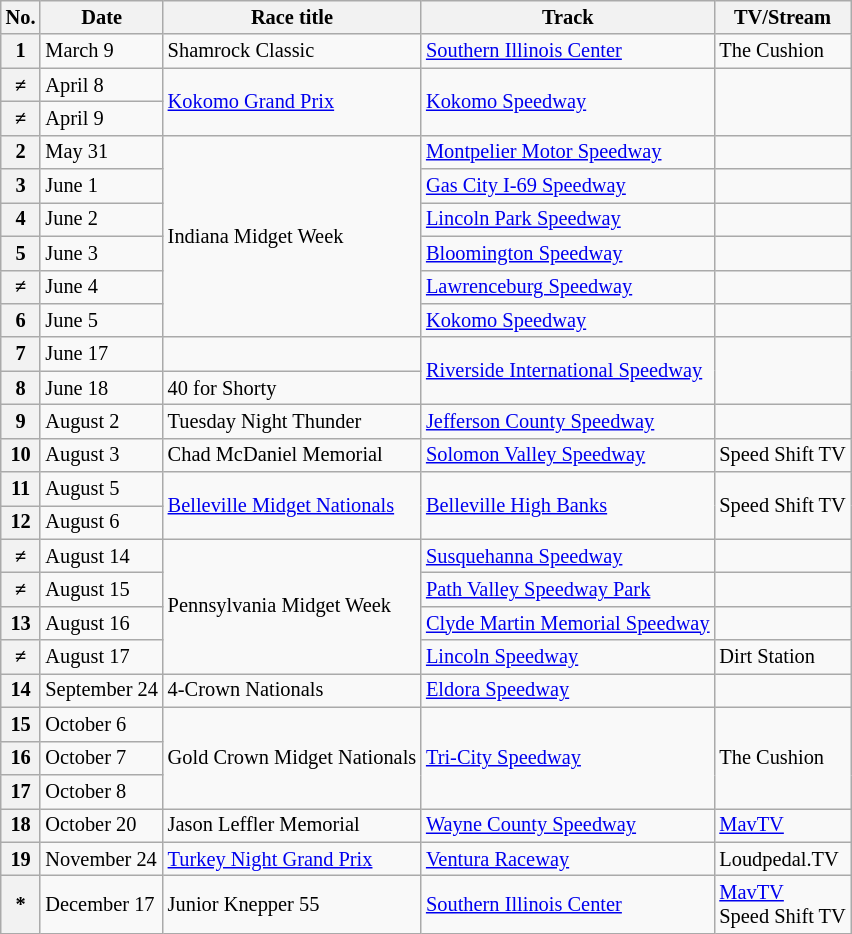<table class="wikitable" style="font-size:85%;">
<tr>
<th>No.</th>
<th>Date</th>
<th>Race title</th>
<th>Track</th>
<th>TV/Stream</th>
</tr>
<tr>
<th>1</th>
<td>March 9</td>
<td>Shamrock Classic</td>
<td><a href='#'>Southern Illinois Center</a></td>
<td>The Cushion</td>
</tr>
<tr>
<th>≠</th>
<td>April 8</td>
<td rowspan=2><a href='#'>Kokomo Grand Prix</a></td>
<td rowspan=2><a href='#'>Kokomo Speedway</a></td>
<td rowspan=2></td>
</tr>
<tr>
<th>≠</th>
<td>April 9</td>
</tr>
<tr>
<th>2</th>
<td>May 31</td>
<td rowspan=6>Indiana Midget Week</td>
<td><a href='#'>Montpelier Motor Speedway</a></td>
<td></td>
</tr>
<tr>
<th>3</th>
<td>June 1</td>
<td><a href='#'>Gas City I-69 Speedway</a></td>
<td></td>
</tr>
<tr>
<th>4</th>
<td>June 2</td>
<td><a href='#'>Lincoln Park Speedway</a></td>
<td></td>
</tr>
<tr>
<th>5</th>
<td>June 3</td>
<td><a href='#'>Bloomington Speedway</a></td>
<td></td>
</tr>
<tr>
<th>≠</th>
<td>June 4</td>
<td><a href='#'>Lawrenceburg Speedway</a></td>
<td></td>
</tr>
<tr>
<th>6</th>
<td>June 5</td>
<td><a href='#'>Kokomo Speedway</a></td>
<td></td>
</tr>
<tr>
<th>7</th>
<td>June 17</td>
<td></td>
<td rowspan=2><a href='#'>Riverside International Speedway</a></td>
<td rowspan=2></td>
</tr>
<tr>
<th>8</th>
<td>June 18</td>
<td>40 for Shorty</td>
</tr>
<tr>
<th>9</th>
<td>August 2</td>
<td>Tuesday Night Thunder</td>
<td><a href='#'>Jefferson County Speedway</a></td>
<td></td>
</tr>
<tr>
<th>10</th>
<td>August 3</td>
<td>Chad McDaniel Memorial</td>
<td><a href='#'>Solomon Valley Speedway</a></td>
<td>Speed Shift TV</td>
</tr>
<tr>
<th>11</th>
<td>August 5</td>
<td rowspan=2><a href='#'>Belleville Midget Nationals</a></td>
<td rowspan=2><a href='#'>Belleville High Banks</a></td>
<td rowspan=2>Speed Shift TV</td>
</tr>
<tr>
<th>12</th>
<td>August 6</td>
</tr>
<tr>
<th>≠</th>
<td>August 14</td>
<td rowspan=4>Pennsylvania Midget Week</td>
<td><a href='#'>Susquehanna Speedway</a></td>
<td></td>
</tr>
<tr>
<th>≠</th>
<td>August 15</td>
<td><a href='#'>Path Valley Speedway Park</a></td>
<td></td>
</tr>
<tr>
<th>13</th>
<td>August 16</td>
<td><a href='#'>Clyde Martin Memorial Speedway</a></td>
<td></td>
</tr>
<tr>
<th>≠</th>
<td>August 17</td>
<td><a href='#'>Lincoln Speedway</a></td>
<td>Dirt Station</td>
</tr>
<tr>
<th>14</th>
<td>September 24</td>
<td>4-Crown Nationals</td>
<td><a href='#'>Eldora Speedway</a></td>
<td></td>
</tr>
<tr>
<th>15</th>
<td>October 6</td>
<td rowspan=3>Gold Crown Midget Nationals</td>
<td rowspan=3><a href='#'>Tri-City Speedway</a></td>
<td rowspan=3>The Cushion</td>
</tr>
<tr>
<th>16</th>
<td>October 7</td>
</tr>
<tr>
<th>17</th>
<td>October 8</td>
</tr>
<tr>
<th>18</th>
<td>October 20</td>
<td>Jason Leffler Memorial</td>
<td><a href='#'>Wayne County Speedway</a></td>
<td><a href='#'>MavTV</a></td>
</tr>
<tr>
<th>19</th>
<td>November 24</td>
<td><a href='#'>Turkey Night Grand Prix</a></td>
<td><a href='#'>Ventura Raceway</a></td>
<td>Loudpedal.TV</td>
</tr>
<tr>
<th>*</th>
<td>December 17</td>
<td>Junior Knepper 55</td>
<td><a href='#'>Southern Illinois Center</a></td>
<td><a href='#'>MavTV</a><br>Speed Shift TV</td>
</tr>
</table>
